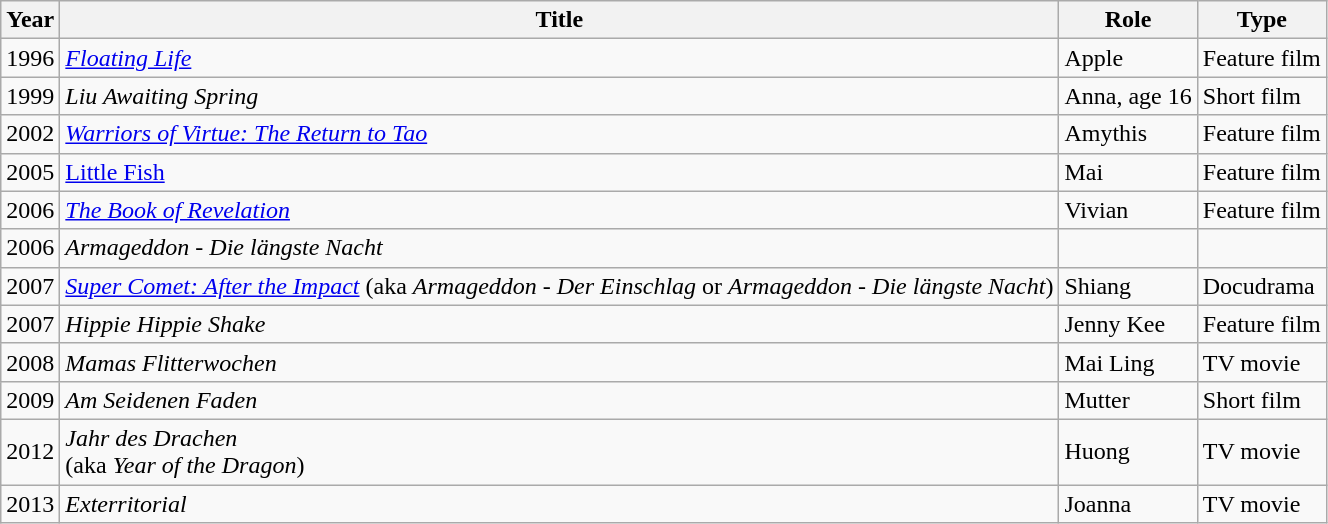<table class=wikitable>
<tr>
<th>Year</th>
<th>Title</th>
<th>Role</th>
<th>Type</th>
</tr>
<tr>
<td>1996</td>
<td><em><a href='#'>Floating Life</a></em></td>
<td>Apple</td>
<td>Feature film</td>
</tr>
<tr>
<td>1999</td>
<td><em>Liu Awaiting Spring</em></td>
<td>Anna, age 16</td>
<td>Short film</td>
</tr>
<tr>
<td>2002</td>
<td><em><a href='#'>Warriors of Virtue: The Return to Tao</a></em></td>
<td>Amythis</td>
<td>Feature film</td>
</tr>
<tr>
<td>2005</td>
<td><em><a href='#'></em>Little Fish<em></a></em></td>
<td>Mai</td>
<td>Feature film</td>
</tr>
<tr>
<td>2006</td>
<td><em><a href='#'>The Book of Revelation</a></em></td>
<td>Vivian</td>
<td>Feature film</td>
</tr>
<tr>
<td>2006</td>
<td><em>Armageddon - Die längste Nacht</em></td>
<td></td>
<td></td>
</tr>
<tr>
<td>2007</td>
<td><em><a href='#'>Super Comet: After the Impact</a></em> (aka <em>Armageddon - Der Einschlag</em> or <em>Armageddon - Die längste Nacht</em>)</td>
<td>Shiang</td>
<td>Docudrama</td>
</tr>
<tr>
<td>2007</td>
<td><em>Hippie Hippie Shake</em></td>
<td>Jenny Kee</td>
<td>Feature film</td>
</tr>
<tr>
<td>2008</td>
<td><em>Mamas Flitterwochen</em></td>
<td>Mai Ling</td>
<td>TV movie</td>
</tr>
<tr>
<td>2009</td>
<td><em>Am Seidenen Faden</em></td>
<td>Mutter</td>
<td>Short film</td>
</tr>
<tr>
<td>2012</td>
<td><em>Jahr des Drachen</em><br>(aka <em>Year of the Dragon</em>)</td>
<td>Huong</td>
<td>TV movie</td>
</tr>
<tr>
<td>2013</td>
<td><em>Exterritorial</em></td>
<td>Joanna</td>
<td>TV movie</td>
</tr>
</table>
